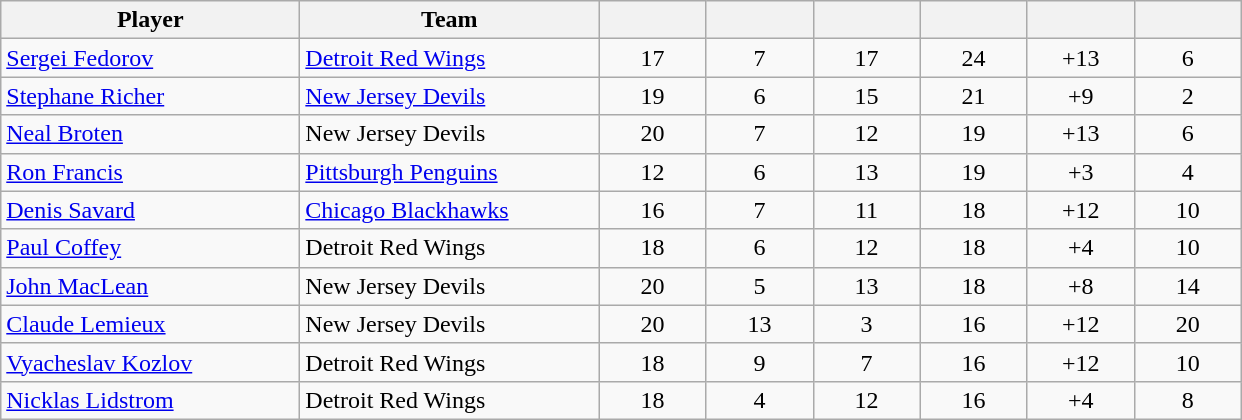<table style="padding:3px; border-spacing:0; text-align:center;" class="wikitable sortable">
<tr>
<th style="width:12em">Player</th>
<th style="width:12em">Team</th>
<th style="width:4em"></th>
<th style="width:4em"></th>
<th style="width:4em"></th>
<th style="width:4em"></th>
<th data-sort-type="number" style="width:4em"></th>
<th style="width:4em"></th>
</tr>
<tr align=center>
<td align=left><a href='#'>Sergei Fedorov</a></td>
<td align=left><a href='#'>Detroit Red Wings</a></td>
<td>17</td>
<td>7</td>
<td>17</td>
<td>24</td>
<td>+13</td>
<td>6</td>
</tr>
<tr align=center>
<td align=left><a href='#'>Stephane Richer</a></td>
<td align=left><a href='#'>New Jersey Devils</a></td>
<td>19</td>
<td>6</td>
<td>15</td>
<td>21</td>
<td>+9</td>
<td>2</td>
</tr>
<tr align=center>
<td align=left><a href='#'>Neal Broten</a></td>
<td align=left>New Jersey Devils</td>
<td>20</td>
<td>7</td>
<td>12</td>
<td>19</td>
<td>+13</td>
<td>6</td>
</tr>
<tr align=center>
<td align=left><a href='#'>Ron Francis</a></td>
<td align=left><a href='#'>Pittsburgh Penguins</a></td>
<td>12</td>
<td>6</td>
<td>13</td>
<td>19</td>
<td>+3</td>
<td>4</td>
</tr>
<tr align=center>
<td align=left><a href='#'>Denis Savard</a></td>
<td align=left><a href='#'>Chicago Blackhawks</a></td>
<td>16</td>
<td>7</td>
<td>11</td>
<td>18</td>
<td>+12</td>
<td>10</td>
</tr>
<tr align=center>
<td align=left><a href='#'>Paul Coffey</a></td>
<td align=left>Detroit Red Wings</td>
<td>18</td>
<td>6</td>
<td>12</td>
<td>18</td>
<td>+4</td>
<td>10</td>
</tr>
<tr align=center>
<td align=left><a href='#'>John MacLean</a></td>
<td align=left>New Jersey Devils</td>
<td>20</td>
<td>5</td>
<td>13</td>
<td>18</td>
<td>+8</td>
<td>14</td>
</tr>
<tr align=center>
<td align=left><a href='#'>Claude Lemieux</a></td>
<td align=left>New Jersey Devils</td>
<td>20</td>
<td>13</td>
<td>3</td>
<td>16</td>
<td>+12</td>
<td>20</td>
</tr>
<tr align=center>
<td align=left><a href='#'>Vyacheslav Kozlov</a></td>
<td align=left>Detroit Red Wings</td>
<td>18</td>
<td>9</td>
<td>7</td>
<td>16</td>
<td>+12</td>
<td>10</td>
</tr>
<tr align=center>
<td align=left><a href='#'>Nicklas Lidstrom</a></td>
<td align=left>Detroit Red Wings</td>
<td>18</td>
<td>4</td>
<td>12</td>
<td>16</td>
<td>+4</td>
<td>8</td>
</tr>
</table>
